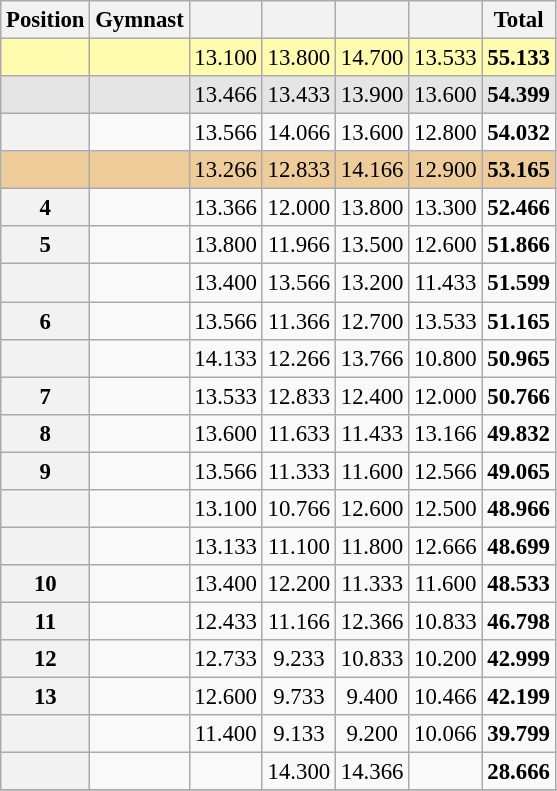<table class="wikitable sortable" style="text-align:center; font-size:95%">
<tr>
<th>Position</th>
<th>Gymnast</th>
<th></th>
<th></th>
<th></th>
<th></th>
<th>Total</th>
</tr>
<tr bgcolor=fffcaf>
<td></td>
<td align=left></td>
<td>13.100</td>
<td>13.800</td>
<td>14.700</td>
<td>13.533</td>
<td><strong>55.133</strong></td>
</tr>
<tr bgcolor=e5e5e5>
<td></td>
<td align=left></td>
<td>13.466</td>
<td>13.433</td>
<td>13.900</td>
<td>13.600</td>
<td><strong>54.399</strong></td>
</tr>
<tr>
<th></th>
<td align=left></td>
<td>13.566</td>
<td>14.066</td>
<td>13.600</td>
<td>12.800</td>
<td><strong>54.032</strong></td>
</tr>
<tr bgcolor=eecc99>
<td></td>
<td align=left></td>
<td>13.266</td>
<td>12.833</td>
<td>14.166</td>
<td>12.900</td>
<td><strong>53.165</strong></td>
</tr>
<tr>
<th><strong>4</strong></th>
<td align=left></td>
<td>13.366</td>
<td>12.000</td>
<td>13.800</td>
<td>13.300</td>
<td><strong>52.466</strong></td>
</tr>
<tr>
<th><strong>5</strong></th>
<td align=left></td>
<td>13.800</td>
<td>11.966</td>
<td>13.500</td>
<td>12.600</td>
<td><strong>51.866</strong></td>
</tr>
<tr>
<th></th>
<td align=left></td>
<td>13.400</td>
<td>13.566</td>
<td>13.200</td>
<td>11.433</td>
<td><strong>51.599</strong></td>
</tr>
<tr>
<th><strong>6</strong></th>
<td align=left></td>
<td>13.566</td>
<td>11.366</td>
<td>12.700</td>
<td>13.533</td>
<td><strong>51.165</strong></td>
</tr>
<tr>
<th></th>
<td align=left></td>
<td>14.133</td>
<td>12.266</td>
<td>13.766</td>
<td>10.800</td>
<td><strong>50.965</strong></td>
</tr>
<tr>
<th><strong>7</strong></th>
<td align=left></td>
<td>13.533</td>
<td>12.833</td>
<td>12.400</td>
<td>12.000</td>
<td><strong>50.766</strong></td>
</tr>
<tr>
<th><strong>8</strong></th>
<td align=left></td>
<td>13.600</td>
<td>11.633</td>
<td>11.433</td>
<td>13.166</td>
<td><strong>49.832</strong></td>
</tr>
<tr>
<th><strong>9</strong></th>
<td align=left></td>
<td>13.566</td>
<td>11.333</td>
<td>11.600</td>
<td>12.566</td>
<td><strong>49.065</strong></td>
</tr>
<tr>
<th></th>
<td align=left></td>
<td>13.100</td>
<td>10.766</td>
<td>12.600</td>
<td>12.500</td>
<td><strong>48.966</strong></td>
</tr>
<tr>
<th></th>
<td align=left></td>
<td>13.133</td>
<td>11.100</td>
<td>11.800</td>
<td>12.666</td>
<td><strong>48.699</strong></td>
</tr>
<tr>
<th><strong>10</strong></th>
<td align=left></td>
<td>13.400</td>
<td>12.200</td>
<td>11.333</td>
<td>11.600</td>
<td><strong>48.533</strong></td>
</tr>
<tr>
<th><strong>11</strong></th>
<td align=left></td>
<td>12.433</td>
<td>11.166</td>
<td>12.366</td>
<td>10.833</td>
<td><strong>46.798</strong></td>
</tr>
<tr>
<th><strong>12</strong></th>
<td align=left></td>
<td>12.733</td>
<td>9.233</td>
<td>10.833</td>
<td>10.200</td>
<td><strong>42.999</strong></td>
</tr>
<tr>
<th><strong>13</strong></th>
<td align=left></td>
<td>12.600</td>
<td>9.733</td>
<td>9.400</td>
<td>10.466</td>
<td><strong>42.199</strong></td>
</tr>
<tr>
<th></th>
<td align=left></td>
<td>11.400</td>
<td>9.133</td>
<td>9.200</td>
<td>10.066</td>
<td><strong>39.799</strong></td>
</tr>
<tr>
<th></th>
<td align=left></td>
<td></td>
<td>14.300</td>
<td>14.366</td>
<td></td>
<td><strong>28.666</strong></td>
</tr>
<tr>
</tr>
</table>
